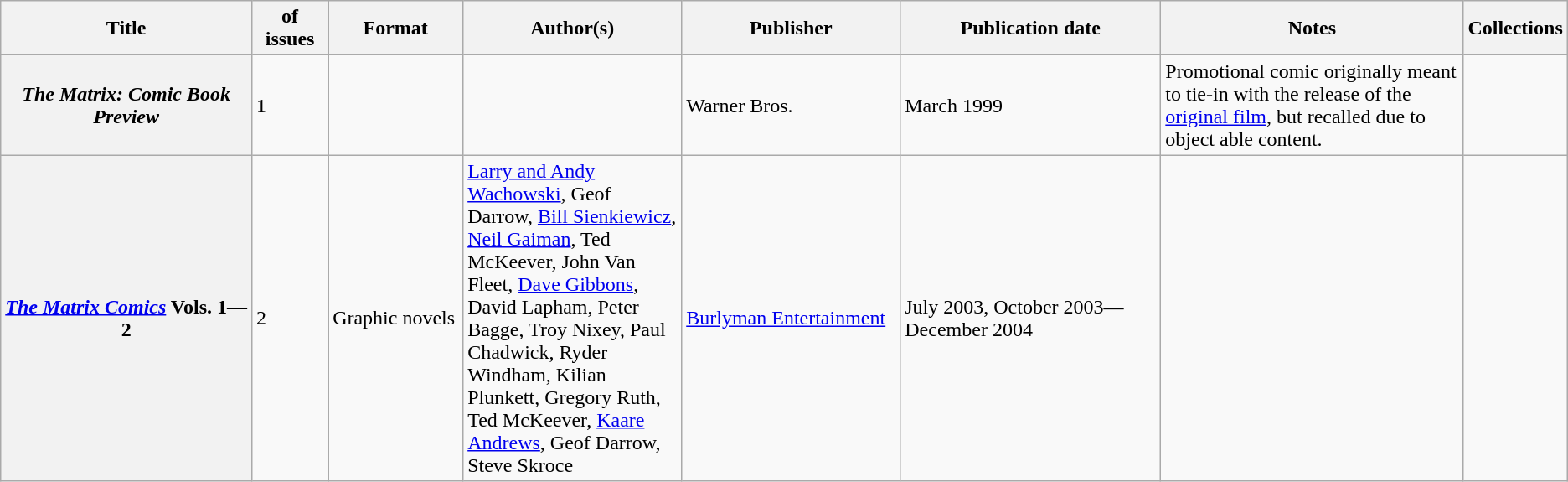<table class="wikitable">
<tr>
<th>Title</th>
<th style="width:40pt"> of issues</th>
<th style="width:75pt">Format</th>
<th style="width:125pt">Author(s)</th>
<th style="width:125pt">Publisher</th>
<th style="width:150pt">Publication date</th>
<th style="width:175pt">Notes</th>
<th>Collections</th>
</tr>
<tr>
<th><em>The Matrix: Comic Book Preview</em></th>
<td>1</td>
<td></td>
<td></td>
<td>Warner Bros.</td>
<td>March 1999</td>
<td>Promotional comic originally meant to tie-in with the release of the <a href='#'>original film</a>, but recalled due to object able content.</td>
<td></td>
</tr>
<tr>
<th><em><a href='#'>The Matrix Comics</a></em> Vols. 1—2</th>
<td>2</td>
<td>Graphic novels</td>
<td><a href='#'>Larry and Andy Wachowski</a>, Geof Darrow, <a href='#'>Bill Sienkiewicz</a>, <a href='#'>Neil Gaiman</a>, Ted McKeever, John Van Fleet, <a href='#'>Dave Gibbons</a>, David Lapham, Peter Bagge, Troy Nixey, Paul Chadwick, Ryder Windham, Kilian Plunkett, Gregory Ruth, Ted McKeever, <a href='#'>Kaare Andrews</a>, Geof Darrow, Steve Skroce</td>
<td><a href='#'>Burlyman Entertainment</a></td>
<td>July 2003, October 2003—December 2004</td>
<td></td>
<td></td>
</tr>
</table>
